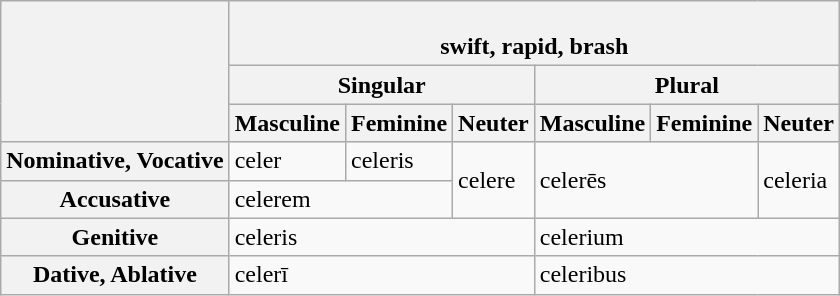<table class="wikitable">
<tr>
<th rowspan="3"></th>
<th colspan="6"><br>swift, rapid, brash</th>
</tr>
<tr>
<th colspan="3">Singular</th>
<th colspan="3">Plural</th>
</tr>
<tr>
<th>Masculine</th>
<th>Feminine</th>
<th>Neuter</th>
<th>Masculine</th>
<th>Feminine</th>
<th>Neuter</th>
</tr>
<tr>
<th>Nominative, Vocative</th>
<td>celer</td>
<td>celeris</td>
<td rowspan="2">celere</td>
<td colspan="2" rowspan="2">celerēs</td>
<td rowspan="2">celeria</td>
</tr>
<tr>
<th>Accusative</th>
<td colspan="2">celerem</td>
</tr>
<tr>
<th>Genitive</th>
<td colspan="3">celeris</td>
<td colspan="3">celerium</td>
</tr>
<tr>
<th>Dative, Ablative</th>
<td colspan="3">celerī</td>
<td colspan="3">celeribus</td>
</tr>
</table>
